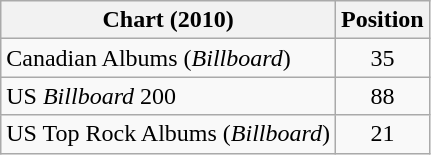<table class="wikitable sortable plainrowheaders">
<tr>
<th>Chart (2010)</th>
<th>Position</th>
</tr>
<tr>
<td>Canadian Albums (<em>Billboard</em>)</td>
<td style="text-align:center;">35</td>
</tr>
<tr>
<td>US <em>Billboard</em> 200</td>
<td style="text-align:center;">88</td>
</tr>
<tr>
<td>US Top Rock Albums (<em>Billboard</em>)</td>
<td style="text-align:center;">21</td>
</tr>
</table>
